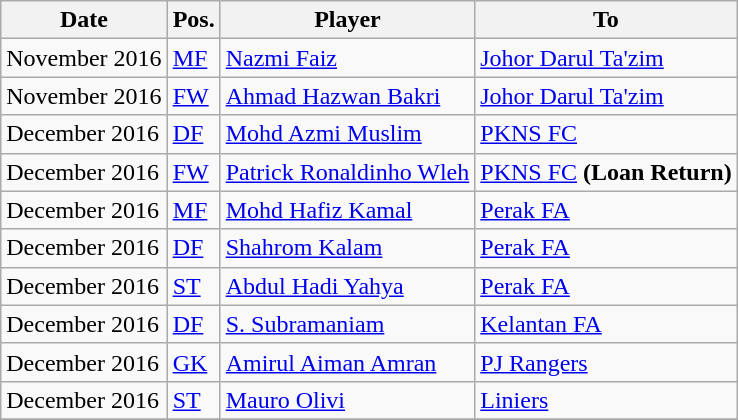<table class="wikitable sortable">
<tr>
<th>Date</th>
<th>Pos.</th>
<th>Player</th>
<th>To</th>
</tr>
<tr>
<td>November 2016</td>
<td><a href='#'>MF</a></td>
<td> <a href='#'>Nazmi Faiz</a></td>
<td> <a href='#'>Johor Darul Ta'zim</a></td>
</tr>
<tr>
<td>November 2016</td>
<td><a href='#'>FW</a></td>
<td> <a href='#'>Ahmad Hazwan Bakri</a></td>
<td> <a href='#'>Johor Darul Ta'zim</a></td>
</tr>
<tr>
<td>December 2016</td>
<td><a href='#'>DF</a></td>
<td> <a href='#'>Mohd Azmi Muslim</a></td>
<td> <a href='#'>PKNS FC</a></td>
</tr>
<tr>
<td>December 2016</td>
<td><a href='#'>FW</a></td>
<td> <a href='#'>Patrick Ronaldinho Wleh</a></td>
<td> <a href='#'>PKNS FC</a> <strong>(Loan Return)</strong></td>
</tr>
<tr>
<td>December 2016</td>
<td><a href='#'>MF</a></td>
<td> <a href='#'>Mohd Hafiz Kamal</a></td>
<td> <a href='#'>Perak FA</a></td>
</tr>
<tr>
<td>December 2016</td>
<td><a href='#'>DF</a></td>
<td> <a href='#'>Shahrom Kalam</a></td>
<td> <a href='#'>Perak FA</a></td>
</tr>
<tr>
<td>December 2016</td>
<td><a href='#'>ST</a></td>
<td> <a href='#'>Abdul Hadi Yahya</a></td>
<td> <a href='#'>Perak FA</a></td>
</tr>
<tr>
<td>December 2016</td>
<td><a href='#'>DF</a></td>
<td> <a href='#'>S. Subramaniam</a></td>
<td> <a href='#'>Kelantan FA</a></td>
</tr>
<tr>
<td>December 2016</td>
<td><a href='#'>GK</a></td>
<td> <a href='#'>Amirul Aiman Amran</a></td>
<td> <a href='#'>PJ Rangers</a></td>
</tr>
<tr>
<td>December 2016</td>
<td><a href='#'>ST</a></td>
<td> <a href='#'>Mauro Olivi</a></td>
<td> <a href='#'>Liniers</a></td>
</tr>
<tr>
</tr>
</table>
